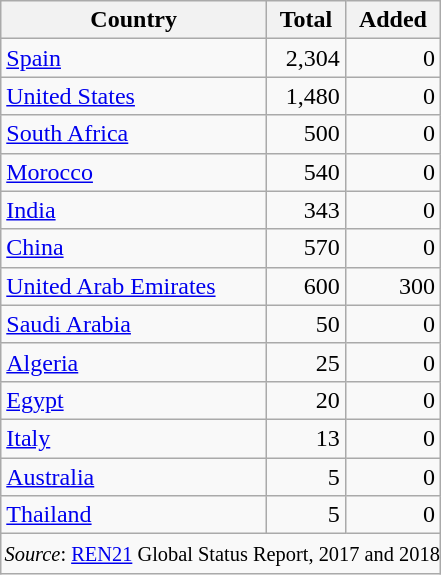<table class="wikitable sortable floatright" style="text-align: right;">
<tr>
<th>Country</th>
<th>Total</th>
<th>Added</th>
</tr>
<tr>
<td align=left><a href='#'>Spain</a></td>
<td>2,304</td>
<td>0</td>
</tr>
<tr>
<td align=left><a href='#'>United States</a></td>
<td>1,480</td>
<td>0</td>
</tr>
<tr>
<td align=left><a href='#'>South Africa</a></td>
<td>500</td>
<td>0</td>
</tr>
<tr>
<td align=left><a href='#'>Morocco</a></td>
<td>540</td>
<td>0</td>
</tr>
<tr>
<td align=left><a href='#'>India</a></td>
<td>343</td>
<td>0</td>
</tr>
<tr>
<td align=left><a href='#'>China</a></td>
<td>570</td>
<td>0</td>
</tr>
<tr>
<td align=left><a href='#'>United Arab Emirates</a></td>
<td>600</td>
<td>300</td>
</tr>
<tr>
<td align=left><a href='#'>Saudi Arabia</a></td>
<td>50</td>
<td>0</td>
</tr>
<tr>
<td align=left><a href='#'>Algeria</a></td>
<td>25</td>
<td>0</td>
</tr>
<tr>
<td align=left><a href='#'>Egypt</a></td>
<td>20</td>
<td>0</td>
</tr>
<tr>
<td align=left><a href='#'>Italy</a></td>
<td>13</td>
<td>0</td>
</tr>
<tr>
<td align=left><a href='#'>Australia</a></td>
<td>5</td>
<td>0</td>
</tr>
<tr>
<td align=left><a href='#'>Thailand</a></td>
<td>5</td>
<td>0</td>
</tr>
<tr>
<td colspan=3 style="font-size: 0.85em; padding: 6px 0 4px 2px; text-align:left;"><em>Source</em>: <a href='#'>REN21</a> Global Status Report, 2017 and 2018</td>
</tr>
</table>
